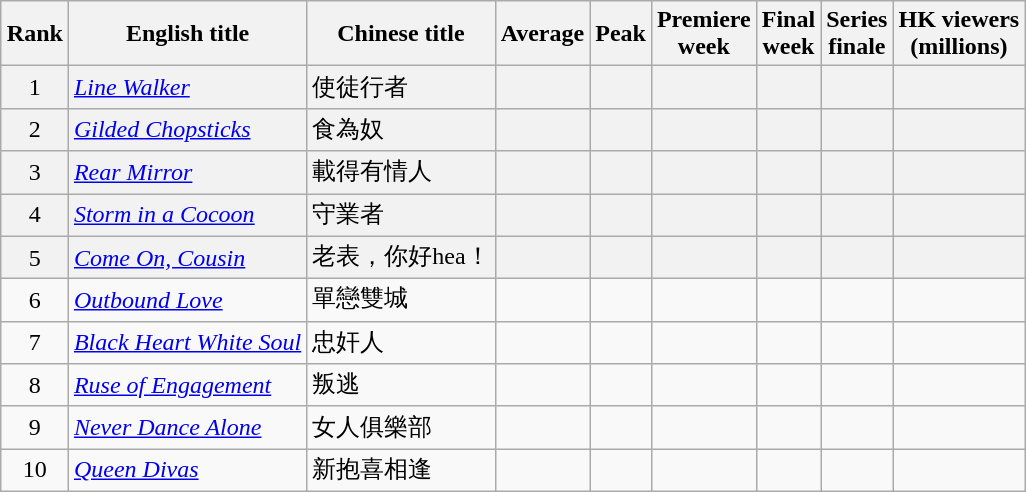<table class="wikitable sortable" style="margin:auto; margin:auto;">
<tr>
<th>Rank</th>
<th>English title</th>
<th>Chinese title</th>
<th>Average</th>
<th>Peak</th>
<th>Premiere<br>week</th>
<th>Final<br>week</th>
<th>Series<br>finale</th>
<th>HK viewers<br>(millions)</th>
</tr>
<tr ---- bgcolor="#F2F2F2">
<td style="text-align:center;">1</td>
<td><em><a href='#'>Line Walker</a></em></td>
<td>使徒行者</td>
<td></td>
<td></td>
<td></td>
<td></td>
<td></td>
<td></td>
</tr>
<tr ---- bgcolor="#F2F2F2">
<td style="text-align:center;">2</td>
<td><em><a href='#'>Gilded Chopsticks</a></em></td>
<td>食為奴</td>
<td></td>
<td></td>
<td></td>
<td></td>
<td></td>
<td></td>
</tr>
<tr ---- bgcolor="#F2F2F2">
<td style="text-align:center;">3</td>
<td><em><a href='#'>Rear Mirror</a></em></td>
<td>載得有情人</td>
<td></td>
<td></td>
<td></td>
<td></td>
<td></td>
<td></td>
</tr>
<tr ---- bgcolor="#F2F2F2">
<td style="text-align:center;">4</td>
<td><em><a href='#'>Storm in a Cocoon</a></em></td>
<td>守業者</td>
<td></td>
<td></td>
<td></td>
<td></td>
<td></td>
<td></td>
</tr>
<tr ---- bgcolor="#F2F2F2">
<td style="text-align:center;">5</td>
<td><em><a href='#'>Come On, Cousin</a></em></td>
<td>老表，你好hea！</td>
<td></td>
<td></td>
<td></td>
<td></td>
<td></td>
<td></td>
</tr>
<tr>
<td style="text-align:center;">6</td>
<td><em><a href='#'>Outbound Love</a></em></td>
<td>單戀雙城</td>
<td></td>
<td></td>
<td></td>
<td></td>
<td></td>
<td></td>
</tr>
<tr>
<td style="text-align:center;">7</td>
<td><em><a href='#'>Black Heart White Soul</a></em></td>
<td>忠奸人</td>
<td></td>
<td></td>
<td></td>
<td></td>
<td></td>
<td></td>
</tr>
<tr>
<td style="text-align:center;">8</td>
<td><em><a href='#'>Ruse of Engagement</a></em></td>
<td>叛逃</td>
<td></td>
<td></td>
<td></td>
<td></td>
<td></td>
<td></td>
</tr>
<tr>
<td style="text-align:center;">9</td>
<td><em><a href='#'>Never Dance Alone</a></em></td>
<td>女人俱樂部</td>
<td></td>
<td></td>
<td></td>
<td></td>
<td></td>
<td></td>
</tr>
<tr>
<td style="text-align:center;">10</td>
<td><em><a href='#'>Queen Divas</a></em></td>
<td>新抱喜相逢</td>
<td></td>
<td></td>
<td></td>
<td></td>
<td></td>
<td></td>
</tr>
</table>
